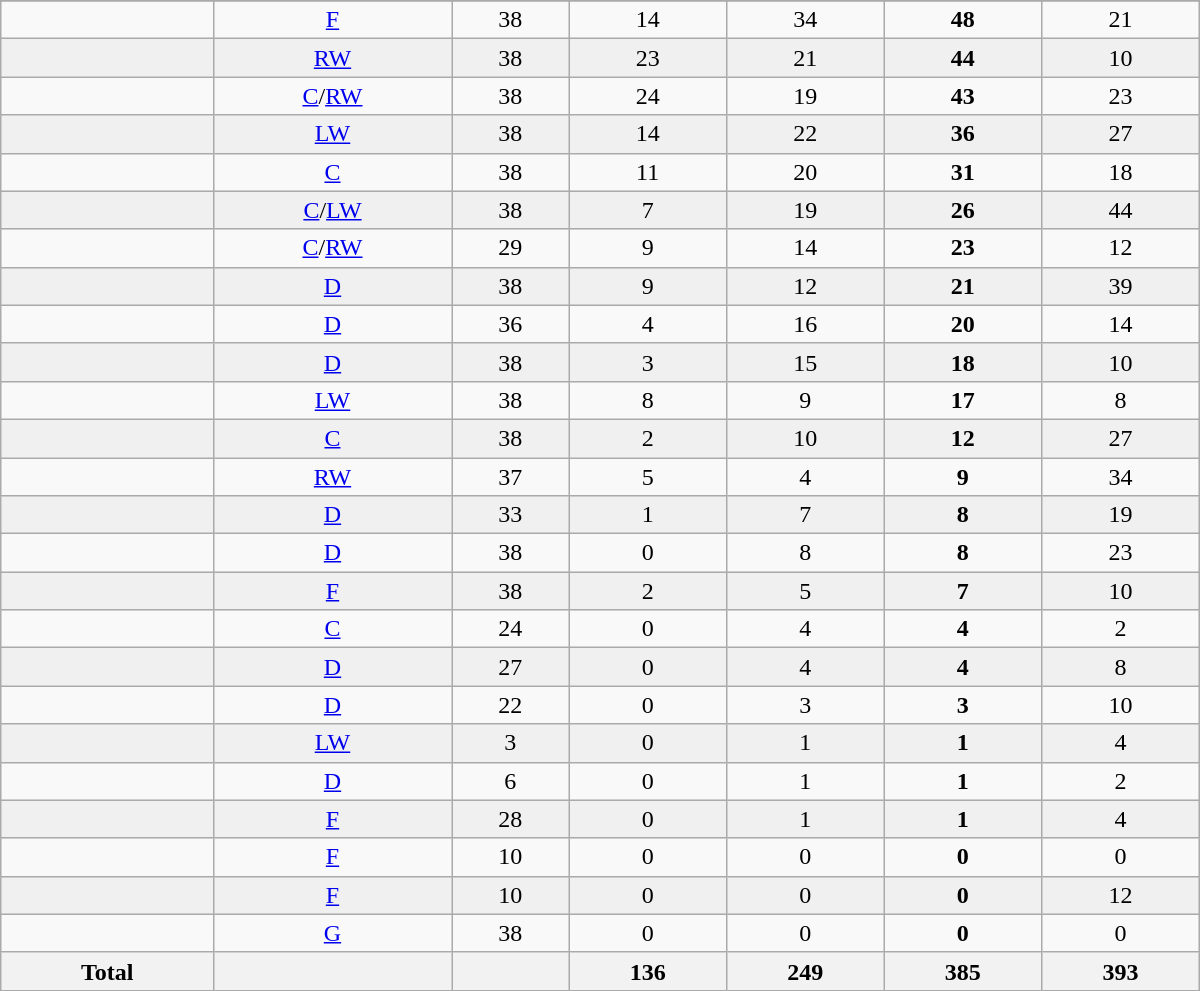<table class="wikitable sortable" width="800">
<tr align="center">
</tr>
<tr align="center" bgcolor="">
<td></td>
<td><a href='#'>F</a></td>
<td>38</td>
<td>14</td>
<td>34</td>
<td><strong>48</strong></td>
<td>21</td>
</tr>
<tr align="center" bgcolor="f0f0f0">
<td></td>
<td><a href='#'>RW</a></td>
<td>38</td>
<td>23</td>
<td>21</td>
<td><strong>44</strong></td>
<td>10</td>
</tr>
<tr align="center" bgcolor="">
<td></td>
<td><a href='#'>C</a>/<a href='#'>RW</a></td>
<td>38</td>
<td>24</td>
<td>19</td>
<td><strong>43</strong></td>
<td>23</td>
</tr>
<tr align="center" bgcolor="f0f0f0">
<td></td>
<td><a href='#'>LW</a></td>
<td>38</td>
<td>14</td>
<td>22</td>
<td><strong>36</strong></td>
<td>27</td>
</tr>
<tr align="center" bgcolor="">
<td></td>
<td><a href='#'>C</a></td>
<td>38</td>
<td>11</td>
<td>20</td>
<td><strong>31</strong></td>
<td>18</td>
</tr>
<tr align="center" bgcolor="f0f0f0">
<td></td>
<td><a href='#'>C</a>/<a href='#'>LW</a></td>
<td>38</td>
<td>7</td>
<td>19</td>
<td><strong>26</strong></td>
<td>44</td>
</tr>
<tr align="center" bgcolor="">
<td></td>
<td><a href='#'>C</a>/<a href='#'>RW</a></td>
<td>29</td>
<td>9</td>
<td>14</td>
<td><strong>23</strong></td>
<td>12</td>
</tr>
<tr align="center" bgcolor="f0f0f0">
<td></td>
<td><a href='#'>D</a></td>
<td>38</td>
<td>9</td>
<td>12</td>
<td><strong>21</strong></td>
<td>39</td>
</tr>
<tr align="center" bgcolor="">
<td></td>
<td><a href='#'>D</a></td>
<td>36</td>
<td>4</td>
<td>16</td>
<td><strong>20</strong></td>
<td>14</td>
</tr>
<tr align="center" bgcolor="f0f0f0">
<td></td>
<td><a href='#'>D</a></td>
<td>38</td>
<td>3</td>
<td>15</td>
<td><strong>18</strong></td>
<td>10</td>
</tr>
<tr align="center" bgcolor="">
<td></td>
<td><a href='#'>LW</a></td>
<td>38</td>
<td>8</td>
<td>9</td>
<td><strong>17</strong></td>
<td>8</td>
</tr>
<tr align="center" bgcolor="f0f0f0">
<td></td>
<td><a href='#'>C</a></td>
<td>38</td>
<td>2</td>
<td>10</td>
<td><strong>12</strong></td>
<td>27</td>
</tr>
<tr align="center" bgcolor="">
<td></td>
<td><a href='#'>RW</a></td>
<td>37</td>
<td>5</td>
<td>4</td>
<td><strong>9</strong></td>
<td>34</td>
</tr>
<tr align="center" bgcolor="f0f0f0">
<td></td>
<td><a href='#'>D</a></td>
<td>33</td>
<td>1</td>
<td>7</td>
<td><strong>8</strong></td>
<td>19</td>
</tr>
<tr align="center" bgcolor="">
<td></td>
<td><a href='#'>D</a></td>
<td>38</td>
<td>0</td>
<td>8</td>
<td><strong>8</strong></td>
<td>23</td>
</tr>
<tr align="center" bgcolor="f0f0f0">
<td></td>
<td><a href='#'>F</a></td>
<td>38</td>
<td>2</td>
<td>5</td>
<td><strong>7</strong></td>
<td>10</td>
</tr>
<tr align="center" bgcolor="">
<td></td>
<td><a href='#'>C</a></td>
<td>24</td>
<td>0</td>
<td>4</td>
<td><strong>4</strong></td>
<td>2</td>
</tr>
<tr align="center" bgcolor="f0f0f0">
<td></td>
<td><a href='#'>D</a></td>
<td>27</td>
<td>0</td>
<td>4</td>
<td><strong>4</strong></td>
<td>8</td>
</tr>
<tr align="center" bgcolor="">
<td></td>
<td><a href='#'>D</a></td>
<td>22</td>
<td>0</td>
<td>3</td>
<td><strong>3</strong></td>
<td>10</td>
</tr>
<tr align="center" bgcolor="f0f0f0">
<td></td>
<td><a href='#'>LW</a></td>
<td>3</td>
<td>0</td>
<td>1</td>
<td><strong>1</strong></td>
<td>4</td>
</tr>
<tr align="center" bgcolor="">
<td></td>
<td><a href='#'>D</a></td>
<td>6</td>
<td>0</td>
<td>1</td>
<td><strong>1</strong></td>
<td>2</td>
</tr>
<tr align="center" bgcolor="f0f0f0">
<td></td>
<td><a href='#'>F</a></td>
<td>28</td>
<td>0</td>
<td>1</td>
<td><strong>1</strong></td>
<td>4</td>
</tr>
<tr align="center" bgcolor="">
<td></td>
<td><a href='#'>F</a></td>
<td>10</td>
<td>0</td>
<td>0</td>
<td><strong>0</strong></td>
<td>0</td>
</tr>
<tr align="center" bgcolor="f0f0f0">
<td></td>
<td><a href='#'>F</a></td>
<td>10</td>
<td>0</td>
<td>0</td>
<td><strong>0</strong></td>
<td>12</td>
</tr>
<tr align="center" bgcolor="">
<td></td>
<td><a href='#'>G</a></td>
<td>38</td>
<td>0</td>
<td>0</td>
<td><strong>0</strong></td>
<td>0</td>
</tr>
<tr>
<th>Total</th>
<th></th>
<th></th>
<th>136</th>
<th>249</th>
<th>385</th>
<th>393</th>
</tr>
</table>
